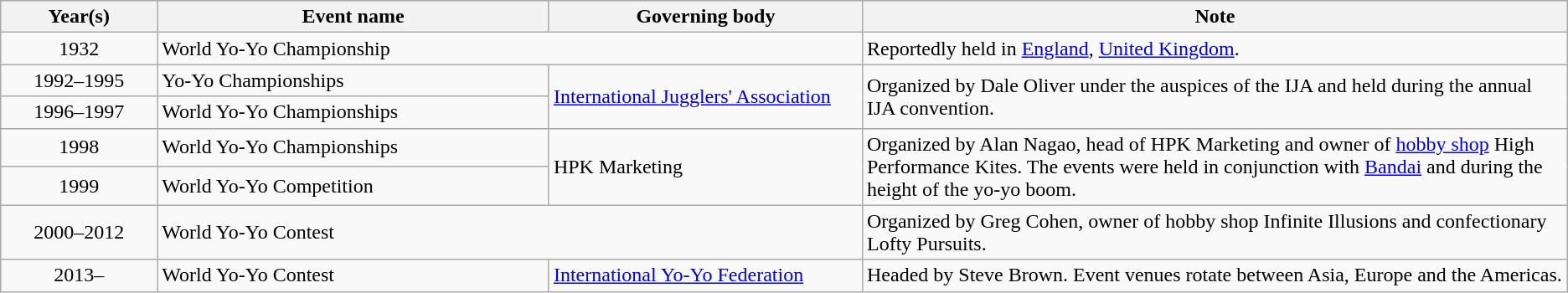<table class="wikitable">
<tr>
<th width=10%>Year(s)</th>
<th width=25%>Event name</th>
<th width=20%>Governing body</th>
<th width=45%>Note</th>
</tr>
<tr>
<td align=center>1932</td>
<td colspan="2">World Yo-Yo Championship</td>
<td>Reportedly held in <a href='#'>England</a>, <a href='#'>United Kingdom</a>.</td>
</tr>
<tr>
<td align=center>1992–1995</td>
<td>Yo-Yo Championships</td>
<td rowspan="2"><a href='#'>International Jugglers' Association</a></td>
<td rowspan="2">Organized by Dale Oliver under the auspices of the IJA and held during the annual IJA convention.</td>
</tr>
<tr>
<td align=center>1996–1997</td>
<td>World Yo-Yo Championships</td>
</tr>
<tr>
<td align=center>1998</td>
<td>World Yo-Yo Championships</td>
<td rowspan="2">HPK Marketing</td>
<td rowspan="2">Organized by Alan Nagao, head of HPK Marketing and owner of <a href='#'>hobby shop</a> High Performance Kites. The events were held in conjunction with <a href='#'>Bandai</a> and during the height of the yo-yo boom.</td>
</tr>
<tr>
<td align=center>1999</td>
<td>World Yo-Yo Competition</td>
</tr>
<tr>
<td align=center>2000–2012</td>
<td colspan="2">World Yo-Yo Contest</td>
<td>Organized by Greg Cohen, owner of hobby shop Infinite Illusions and confectionary Lofty Pursuits.</td>
</tr>
<tr>
<td align=center>2013–</td>
<td>World Yo-Yo Contest</td>
<td><a href='#'>International Yo-Yo Federation</a></td>
<td>Headed by Steve Brown. Event venues rotate between Asia, Europe and the Americas.</td>
</tr>
</table>
